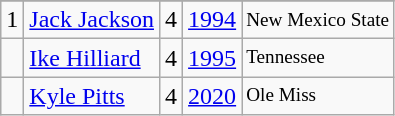<table class="wikitable">
<tr>
</tr>
<tr>
<td>1</td>
<td><a href='#'>Jack Jackson</a></td>
<td>4</td>
<td><a href='#'>1994</a></td>
<td style="font-size:80%;">New Mexico State</td>
</tr>
<tr>
<td></td>
<td><a href='#'>Ike Hilliard</a></td>
<td>4</td>
<td><a href='#'>1995</a></td>
<td style="font-size:80%;">Tennessee</td>
</tr>
<tr>
<td></td>
<td><a href='#'>Kyle Pitts</a></td>
<td>4</td>
<td><a href='#'>2020</a></td>
<td style="font-size:80%;">Ole Miss</td>
</tr>
</table>
